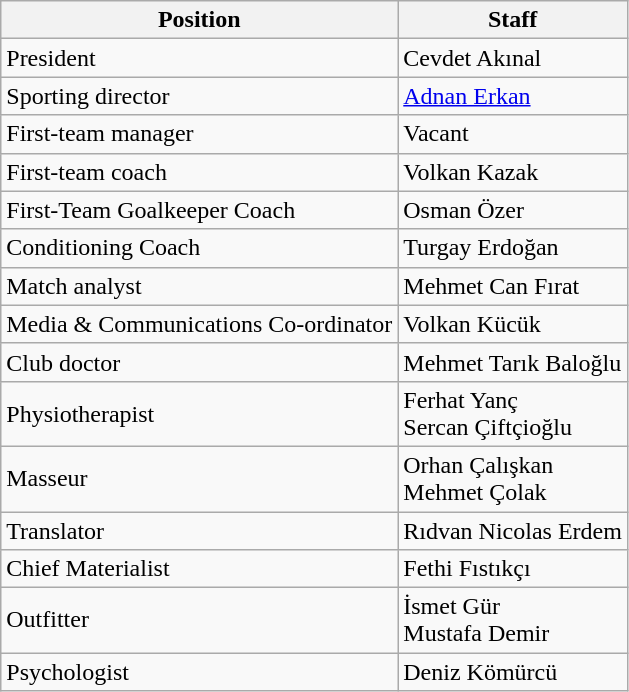<table class="wikitable">
<tr>
<th>Position</th>
<th>Staff</th>
</tr>
<tr>
<td>President</td>
<td> Cevdet Akınal</td>
</tr>
<tr>
<td>Sporting director</td>
<td> <a href='#'>Adnan Erkan</a></td>
</tr>
<tr>
<td>First-team manager</td>
<td> Vacant</td>
</tr>
<tr>
<td>First-team coach</td>
<td> Volkan Kazak</td>
</tr>
<tr>
<td>First-Team Goalkeeper Coach</td>
<td> Osman Özer</td>
</tr>
<tr>
<td>Conditioning Coach</td>
<td> Turgay Erdoğan</td>
</tr>
<tr>
<td>Match analyst</td>
<td> Mehmet Can Fırat</td>
</tr>
<tr>
<td>Media & Communications Co-ordinator</td>
<td> Volkan Kücük</td>
</tr>
<tr>
<td>Club doctor</td>
<td> Mehmet Tarık Baloğlu</td>
</tr>
<tr>
<td>Physiotherapist</td>
<td> Ferhat Yanç <br>  Sercan Çiftçioğlu</td>
</tr>
<tr>
<td>Masseur</td>
<td> Orhan Çalışkan <br>  Mehmet Çolak</td>
</tr>
<tr>
<td>Translator</td>
<td> Rıdvan Nicolas Erdem</td>
</tr>
<tr>
<td>Chief Materialist</td>
<td> Fethi Fıstıkçı</td>
</tr>
<tr>
<td>Outfitter</td>
<td> İsmet Gür <br>  Mustafa Demir</td>
</tr>
<tr>
<td>Psychologist</td>
<td> Deniz Kömürcü</td>
</tr>
</table>
